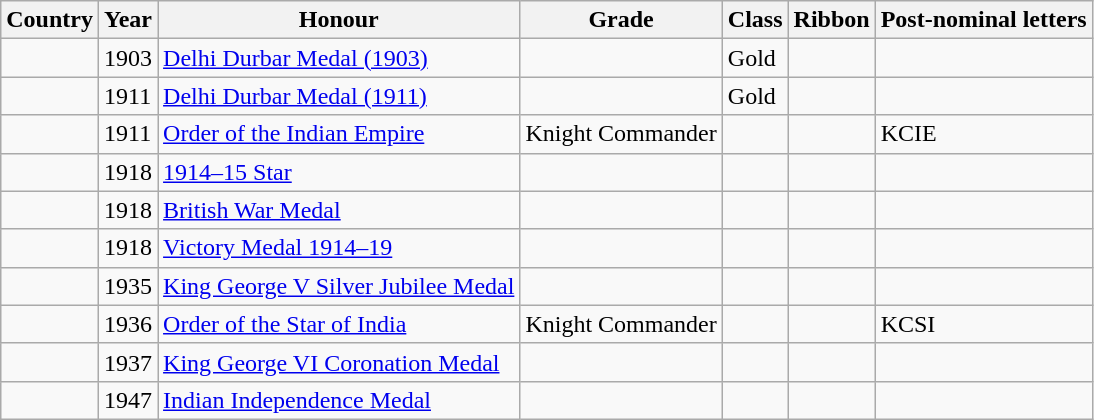<table class="wikitable">
<tr>
<th>Country</th>
<th>Year</th>
<th>Honour</th>
<th>Grade</th>
<th>Class</th>
<th><strong>Ribbon</strong></th>
<th>Post-nominal letters</th>
</tr>
<tr>
<td></td>
<td>1903</td>
<td><a href='#'>Delhi Durbar Medal (1903)</a></td>
<td></td>
<td>Gold</td>
<td></td>
<td></td>
</tr>
<tr>
<td></td>
<td>1911</td>
<td><a href='#'>Delhi Durbar Medal (1911)</a></td>
<td></td>
<td>Gold</td>
<td></td>
<td></td>
</tr>
<tr>
<td></td>
<td>1911</td>
<td><a href='#'>Order of the Indian Empire</a></td>
<td>Knight Commander</td>
<td></td>
<td></td>
<td>KCIE</td>
</tr>
<tr>
<td></td>
<td>1918</td>
<td><a href='#'>1914–15 Star</a></td>
<td></td>
<td></td>
<td></td>
<td></td>
</tr>
<tr>
<td></td>
<td>1918</td>
<td><a href='#'>British War Medal</a></td>
<td></td>
<td></td>
<td></td>
<td></td>
</tr>
<tr>
<td></td>
<td>1918</td>
<td><a href='#'>Victory Medal 1914–19</a></td>
<td></td>
<td></td>
<td></td>
<td></td>
</tr>
<tr>
<td></td>
<td>1935</td>
<td><a href='#'>King George V Silver Jubilee Medal</a></td>
<td></td>
<td></td>
<td></td>
<td></td>
</tr>
<tr>
<td></td>
<td>1936</td>
<td><a href='#'>Order of the Star of India</a></td>
<td>Knight Commander</td>
<td></td>
<td></td>
<td>KCSI</td>
</tr>
<tr>
<td></td>
<td>1937</td>
<td><a href='#'>King George VI Coronation Medal</a></td>
<td></td>
<td></td>
<td></td>
<td></td>
</tr>
<tr>
<td></td>
<td>1947</td>
<td><a href='#'>Indian Independence Medal</a></td>
<td></td>
<td></td>
<td></td>
<td></td>
</tr>
</table>
